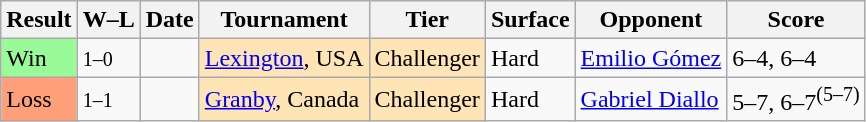<table class="sortable wikitable">
<tr>
<th>Result</th>
<th class="unsortable">W–L</th>
<th>Date</th>
<th>Tournament</th>
<th>Tier</th>
<th>Surface</th>
<th>Opponent</th>
<th class="unsortable">Score</th>
</tr>
<tr>
<td bgcolor=98fb98>Win</td>
<td><small>1–0</small></td>
<td><a href='#'></a></td>
<td bgcolor=moccasin><a href='#'>Lexington</a>, USA</td>
<td bgcolor=moccasin>Challenger</td>
<td>Hard</td>
<td> <a href='#'>Emilio Gómez</a></td>
<td>6–4, 6–4</td>
</tr>
<tr>
<td bgcolor=ffa07a>Loss</td>
<td><small>1–1</small></td>
<td><a href='#'></a></td>
<td bgcolor=moccasin><a href='#'>Granby</a>, Canada</td>
<td bgcolor=moccasin>Challenger</td>
<td>Hard</td>
<td> <a href='#'>Gabriel Diallo</a></td>
<td>5–7, 6–7<sup>(5–7)</sup></td>
</tr>
</table>
